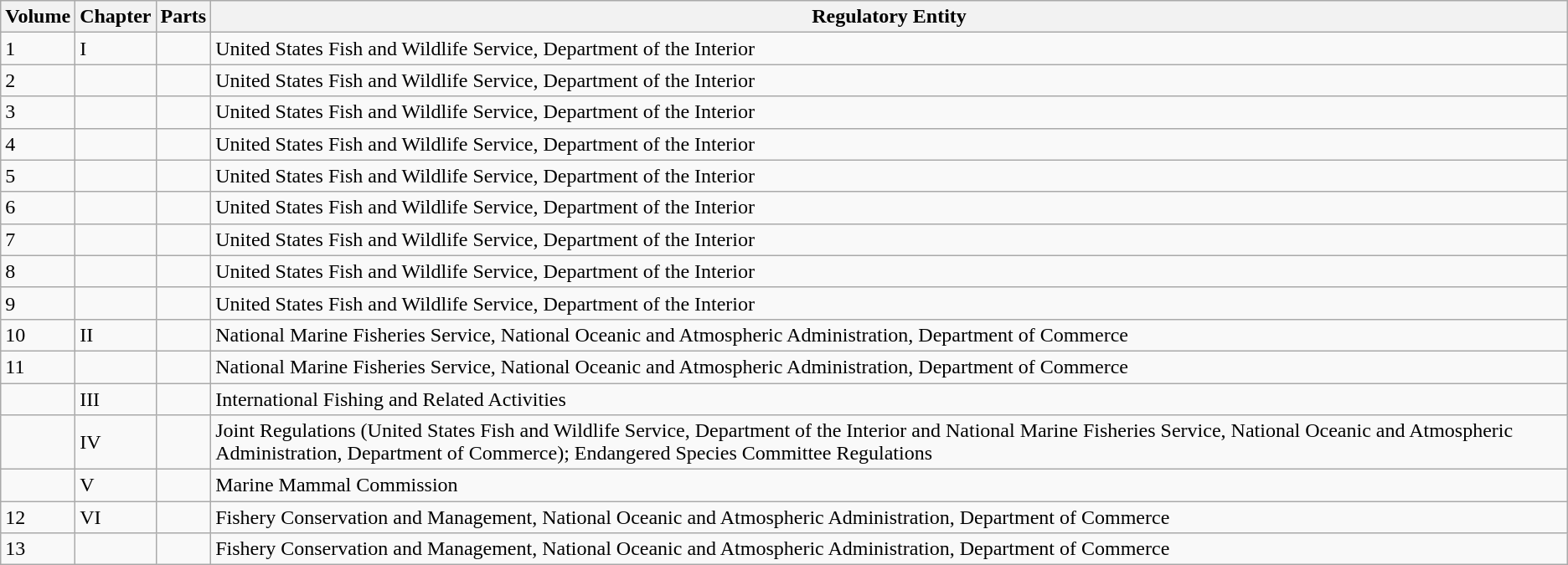<table class="wikitable">
<tr>
<th>Volume</th>
<th>Chapter</th>
<th>Parts</th>
<th>Regulatory Entity</th>
</tr>
<tr>
<td>1</td>
<td>I</td>
<td></td>
<td>United States Fish and Wildlife Service, Department of the Interior</td>
</tr>
<tr>
<td>2</td>
<td></td>
<td></td>
<td>United States Fish and Wildlife Service, Department of the Interior</td>
</tr>
<tr>
<td>3</td>
<td></td>
<td></td>
<td>United States Fish and Wildlife Service, Department of the Interior</td>
</tr>
<tr>
<td>4</td>
<td></td>
<td></td>
<td>United States Fish and Wildlife Service, Department of the Interior</td>
</tr>
<tr>
<td>5</td>
<td></td>
<td></td>
<td>United States Fish and Wildlife Service, Department of the Interior</td>
</tr>
<tr>
<td>6</td>
<td></td>
<td></td>
<td>United States Fish and Wildlife Service, Department of the Interior</td>
</tr>
<tr>
<td>7</td>
<td></td>
<td></td>
<td>United States Fish and Wildlife Service, Department of the Interior</td>
</tr>
<tr>
<td>8</td>
<td></td>
<td></td>
<td>United States Fish and Wildlife Service, Department of the Interior</td>
</tr>
<tr>
<td>9</td>
<td></td>
<td></td>
<td>United States Fish and Wildlife Service, Department of the Interior</td>
</tr>
<tr>
<td>10</td>
<td>II</td>
<td></td>
<td>National Marine Fisheries Service, National Oceanic and Atmospheric Administration, Department of Commerce</td>
</tr>
<tr>
<td>11</td>
<td></td>
<td></td>
<td>National Marine Fisheries Service, National Oceanic and Atmospheric Administration, Department of Commerce</td>
</tr>
<tr>
<td></td>
<td>III</td>
<td></td>
<td>International Fishing and Related Activities</td>
</tr>
<tr>
<td></td>
<td>IV</td>
<td></td>
<td>Joint Regulations (United States Fish and Wildlife Service, Department of the Interior and National Marine Fisheries Service, National Oceanic and Atmospheric Administration, Department of Commerce); Endangered Species Committee Regulations</td>
</tr>
<tr>
<td></td>
<td>V</td>
<td></td>
<td>Marine Mammal Commission</td>
</tr>
<tr>
<td>12</td>
<td>VI</td>
<td></td>
<td>Fishery Conservation and Management, National Oceanic and Atmospheric Administration, Department of Commerce</td>
</tr>
<tr>
<td>13</td>
<td></td>
<td></td>
<td>Fishery Conservation and Management, National Oceanic and Atmospheric Administration, Department of Commerce</td>
</tr>
</table>
